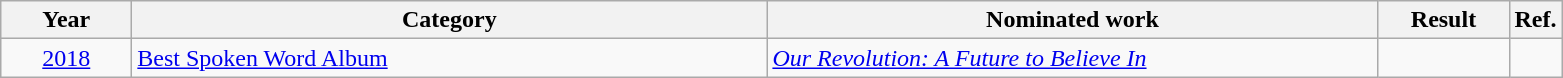<table class=wikitable>
<tr>
<th scope="col" style="width:5em;">Year</th>
<th scope="col" style="width:26em;">Category</th>
<th scope="col" style="width:25em;">Nominated work</th>
<th scope="col" style="width:5em;">Result</th>
<th>Ref.</th>
</tr>
<tr>
<td style="text-align:center;"><a href='#'>2018</a></td>
<td><a href='#'>Best Spoken Word Album</a></td>
<td><em><a href='#'>Our Revolution: A Future to Believe In</a></em></td>
<td></td>
<td style="text-align: center;"></td>
</tr>
</table>
